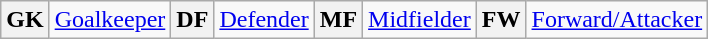<table class="wikitable">
<tr>
<th>GK</th>
<td><a href='#'>Goalkeeper</a></td>
<th>DF</th>
<td><a href='#'>Defender</a></td>
<th>MF</th>
<td><a href='#'>Midfielder</a></td>
<th>FW</th>
<td><a href='#'>Forward/Attacker</a></td>
</tr>
</table>
